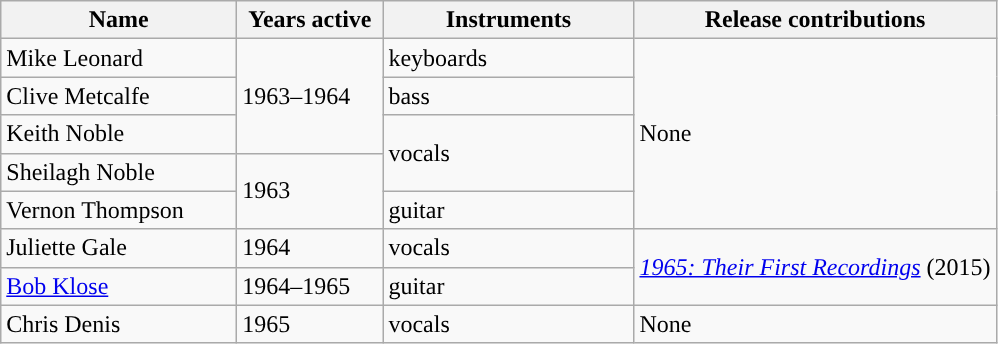<table class="wikitable">
<tr>
<th width="150">Name</th>
<th width="90">Years active</th>
<th width="160">Instruments</th>
<th>Release contributions</th>
</tr>
<tr>
<td>Mike Leonard</td>
<td rowspan="3">1963–1964</td>
<td>keyboards</td>
<td rowspan="5">None</td>
</tr>
<tr>
<td>Clive Metcalfe</td>
<td>bass</td>
</tr>
<tr>
<td>Keith Noble</td>
<td rowspan="2">vocals</td>
</tr>
<tr>
<td>Sheilagh Noble</td>
<td rowspan="2">1963</td>
</tr>
<tr>
<td>Vernon Thompson</td>
<td>guitar</td>
</tr>
<tr>
<td>Juliette Gale</td>
<td>1964</td>
<td>vocals</td>
<td rowspan="2'"><em><a href='#'>1965: Their First Recordings</a></em> (2015)</td>
</tr>
<tr>
<td><a href='#'>Bob Klose</a></td>
<td>1964–1965</td>
<td>guitar</td>
</tr>
<tr>
<td>Chris Denis</td>
<td>1965</td>
<td>vocals</td>
<td>None</td>
</tr>
</table>
